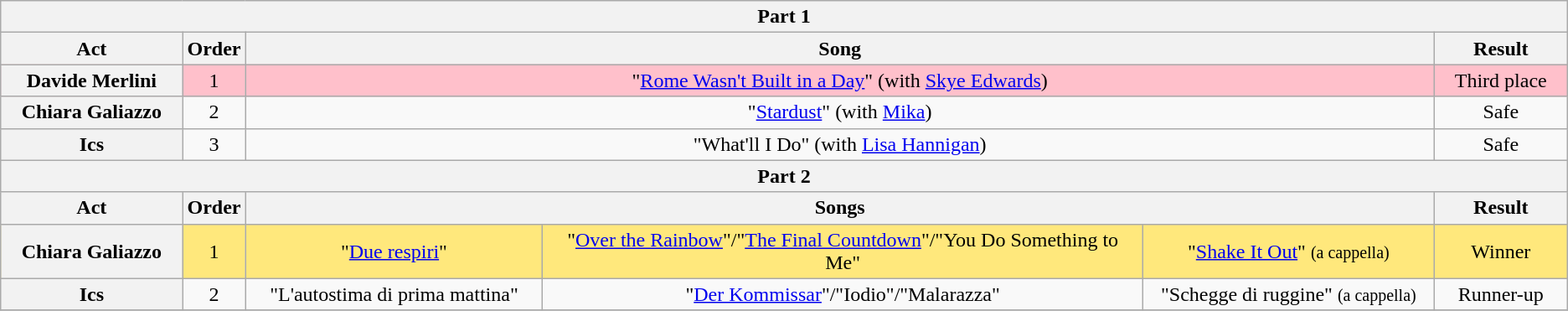<table class="wikitable plainrowheaders" style="text-align:center;">
<tr>
<th colspan="6">Part 1</th>
</tr>
<tr>
<th scope="col" style="width:10em;">Act</th>
<th scope="col">Order</th>
<th scope="col" style="width:68em;" colspan="3">Song</th>
<th scope="col" style="width:7em;">Result</th>
</tr>
<tr style="background:pink;">
<th scope="row">Davide Merlini</th>
<td>1</td>
<td style="width:68em;" colspan="3">"<a href='#'>Rome Wasn't Built in a Day</a>" (with <a href='#'>Skye Edwards</a>)</td>
<td>Third place</td>
</tr>
<tr>
<th scope="row">Chiara Galiazzo</th>
<td>2</td>
<td colspan="3">"<a href='#'>Stardust</a>" (with <a href='#'>Mika</a>)</td>
<td>Safe</td>
</tr>
<tr>
<th scope="row">Ics</th>
<td>3</td>
<td colspan="3">"What'll I Do" (with <a href='#'>Lisa Hannigan</a>)</td>
<td>Safe</td>
</tr>
<tr>
<th colspan="6">Part 2</th>
</tr>
<tr>
<th scope="col" style="width:10em;">Act</th>
<th scope="col">Order</th>
<th scope="col" style="width:68em;" colspan="3">Songs</th>
<th scope="col" style="width:7em;">Result</th>
</tr>
<tr style="background:#ffe87c;">
<th scope="row">Chiara Galiazzo</th>
<td>1</td>
<td style="width:17em;">"<a href='#'>Due respiri</a>"</td>
<td style="width:34em;">"<a href='#'>Over the Rainbow</a>"/"<a href='#'>The Final Countdown</a>"/"You Do Something to Me"</td>
<td style="width:17em;">"<a href='#'>Shake It Out</a>" <small>(a cappella)</small></td>
<td>Winner</td>
</tr>
<tr>
<th scope="row">Ics</th>
<td>2</td>
<td>"L'autostima di prima mattina"</td>
<td>"<a href='#'>Der Kommissar</a>"/"Iodio"/"Malarazza"</td>
<td style="width:17em;">"Schegge di ruggine" <small>(a cappella)</small></td>
<td>Runner-up</td>
</tr>
<tr>
</tr>
</table>
